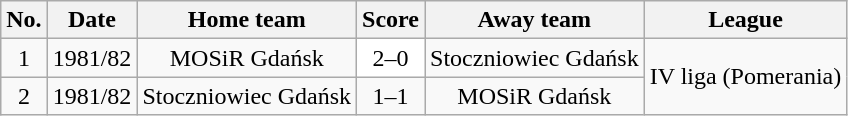<table class="wikitable" style="text-align: center">
<tr>
<th>No.</th>
<th>Date</th>
<th>Home team</th>
<th>Score</th>
<th>Away team</th>
<th>League</th>
</tr>
<tr>
<td>1</td>
<td>1981/82</td>
<td>MOSiR Gdańsk</td>
<td bgcolor=white><span>2–0</span></td>
<td>Stoczniowiec Gdańsk</td>
<td rowspan=2>IV liga (Pomerania)</td>
</tr>
<tr>
<td>2</td>
<td>1981/82</td>
<td>Stoczniowiec Gdańsk</td>
<td>1–1</td>
<td>MOSiR Gdańsk</td>
</tr>
</table>
